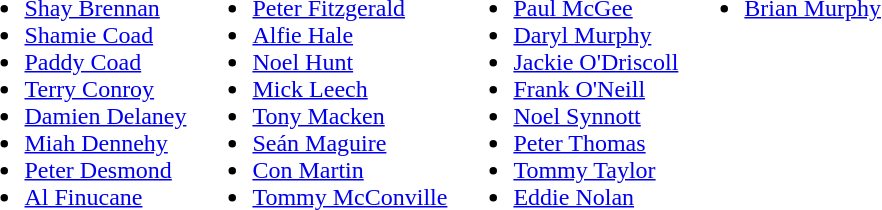<table>
<tr style="vertical-align:top">
<td><br><ul><li> <a href='#'>Shay Brennan</a></li><li> <a href='#'>Shamie Coad</a></li><li> <a href='#'>Paddy Coad</a></li><li> <a href='#'>Terry Conroy</a></li><li> <a href='#'>Damien Delaney</a></li><li> <a href='#'>Miah Dennehy</a></li><li> <a href='#'>Peter Desmond</a></li><li> <a href='#'>Al Finucane</a></li></ul></td>
<td><br><ul><li> <a href='#'>Peter Fitzgerald</a></li><li> <a href='#'>Alfie Hale</a></li><li> <a href='#'>Noel Hunt</a></li><li> <a href='#'>Mick Leech</a></li><li> <a href='#'>Tony Macken</a></li><li> <a href='#'>Seán Maguire</a></li><li> <a href='#'>Con Martin</a></li><li> <a href='#'>Tommy McConville</a></li></ul></td>
<td><br><ul><li> <a href='#'>Paul McGee</a></li><li> <a href='#'>Daryl Murphy</a></li><li> <a href='#'>Jackie O'Driscoll</a></li><li> <a href='#'>Frank O'Neill</a></li><li> <a href='#'>Noel Synnott</a></li><li> <a href='#'>Peter Thomas</a></li><li> <a href='#'>Tommy Taylor</a></li><li> <a href='#'>Eddie Nolan</a></li></ul></td>
<td><br><ul><li> <a href='#'>Brian Murphy</a></li></ul></td>
</tr>
</table>
